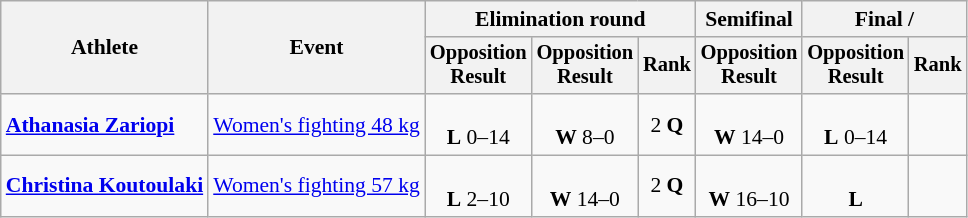<table class=wikitable style=font-size:90%;text-align:center>
<tr>
<th rowspan=2>Athlete</th>
<th rowspan=2>Event</th>
<th colspan=3>Elimination round</th>
<th>Semifinal</th>
<th colspan=2>Final / </th>
</tr>
<tr style=font-size:95%>
<th>Opposition<br>Result</th>
<th>Opposition<br>Result</th>
<th>Rank</th>
<th>Opposition<br>Result</th>
<th>Opposition<br>Result</th>
<th>Rank</th>
</tr>
<tr>
<td align=left><strong><a href='#'>Athanasia Zariopi</a></strong></td>
<td align=left><a href='#'>Women's fighting 48 kg</a></td>
<td><br><strong>L</strong> 0–14</td>
<td><br><strong>W</strong> 8–0</td>
<td>2 <strong>Q</strong></td>
<td><br><strong>W</strong> 14–0</td>
<td><br><strong>L</strong> 0–14</td>
<td></td>
</tr>
<tr>
<td align=left><strong><a href='#'>Christina Koutoulaki</a></strong></td>
<td align=left><a href='#'>Women's fighting 57 kg</a></td>
<td><br><strong>L</strong> 2–10</td>
<td><br><strong>W</strong> 14–0</td>
<td>2 <strong>Q</strong></td>
<td><br><strong>W</strong> 16–10</td>
<td><br><strong>L</strong> </td>
<td></td>
</tr>
</table>
